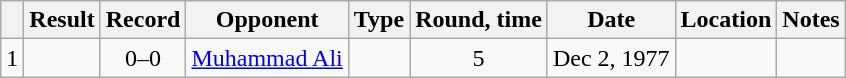<table class="wikitable" style="text-align:center">
<tr>
<th></th>
<th>Result</th>
<th>Record</th>
<th>Opponent</th>
<th>Type</th>
<th>Round, time</th>
<th>Date</th>
<th>Location</th>
<th>Notes</th>
</tr>
<tr>
<td>1</td>
<td></td>
<td>0–0 </td>
<td style="text-align:left;"> <a href='#'>Muhammad Ali</a></td>
<td></td>
<td>5</td>
<td>Dec 2, 1977</td>
<td style="text-align:left;"> </td>
<td style="text-align:left;"></td>
</tr>
</table>
